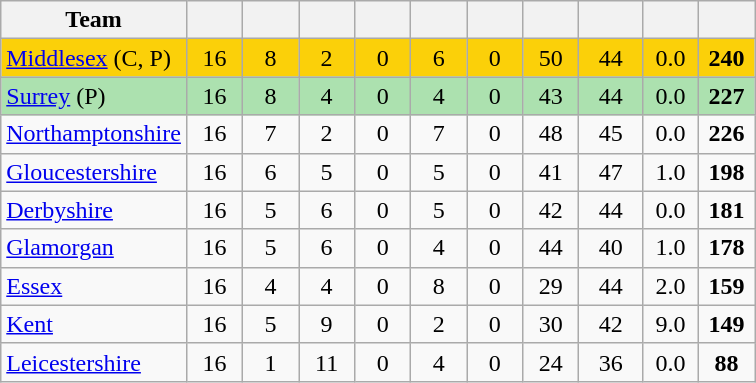<table class="wikitable" style="text-align:center">
<tr>
<th>Team</th>
<th style="width:30px"></th>
<th style="width:30px"></th>
<th style="width:30px"></th>
<th style="width:30px"></th>
<th style="width:30px"></th>
<th style="width:30px"></th>
<th style="width:30px"></th>
<th style="width:35px"></th>
<th style="width:30px"></th>
<th style="width:30px"></th>
</tr>
<tr style="background:#fbd009;">
<td style="text-align:left;"><a href='#'>Middlesex</a> (C, P)</td>
<td>16</td>
<td>8</td>
<td>2</td>
<td>0</td>
<td>6</td>
<td>0</td>
<td>50</td>
<td>44</td>
<td>0.0</td>
<td><strong>240</strong></td>
</tr>
<tr style="background:#ace1af;">
<td style="text-align:left;"><a href='#'>Surrey</a> (P)</td>
<td>16</td>
<td>8</td>
<td>4</td>
<td>0</td>
<td>4</td>
<td>0</td>
<td>43</td>
<td>44</td>
<td>0.0</td>
<td><strong>227</strong></td>
</tr>
<tr>
<td style="text-align:left;"><a href='#'>Northamptonshire</a></td>
<td>16</td>
<td>7</td>
<td>2</td>
<td>0</td>
<td>7</td>
<td>0</td>
<td>48</td>
<td>45</td>
<td>0.0</td>
<td><strong>226</strong></td>
</tr>
<tr>
<td style="text-align:left;"><a href='#'>Gloucestershire</a></td>
<td>16</td>
<td>6</td>
<td>5</td>
<td>0</td>
<td>5</td>
<td>0</td>
<td>41</td>
<td>47</td>
<td>1.0</td>
<td><strong>198</strong></td>
</tr>
<tr>
<td style="text-align:left;"><a href='#'>Derbyshire</a></td>
<td>16</td>
<td>5</td>
<td>6</td>
<td>0</td>
<td>5</td>
<td>0</td>
<td>42</td>
<td>44</td>
<td>0.0</td>
<td><strong>181</strong></td>
</tr>
<tr>
<td style="text-align:left;"><a href='#'>Glamorgan</a></td>
<td>16</td>
<td>5</td>
<td>6</td>
<td>0</td>
<td>4</td>
<td>0</td>
<td>44</td>
<td>40</td>
<td>1.0</td>
<td><strong>178</strong></td>
</tr>
<tr>
<td style="text-align:left;"><a href='#'>Essex</a></td>
<td>16</td>
<td>4</td>
<td>4</td>
<td>0</td>
<td>8</td>
<td>0</td>
<td>29</td>
<td>44</td>
<td>2.0</td>
<td><strong>159</strong></td>
</tr>
<tr>
<td style="text-align:left;"><a href='#'>Kent</a></td>
<td>16</td>
<td>5</td>
<td>9</td>
<td>0</td>
<td>2</td>
<td>0</td>
<td>30</td>
<td>42</td>
<td>9.0</td>
<td><strong>149</strong></td>
</tr>
<tr>
<td style="text-align:left;"><a href='#'>Leicestershire</a></td>
<td>16</td>
<td>1</td>
<td>11</td>
<td>0</td>
<td>4</td>
<td>0</td>
<td>24</td>
<td>36</td>
<td>0.0</td>
<td><strong>88</strong></td>
</tr>
</table>
